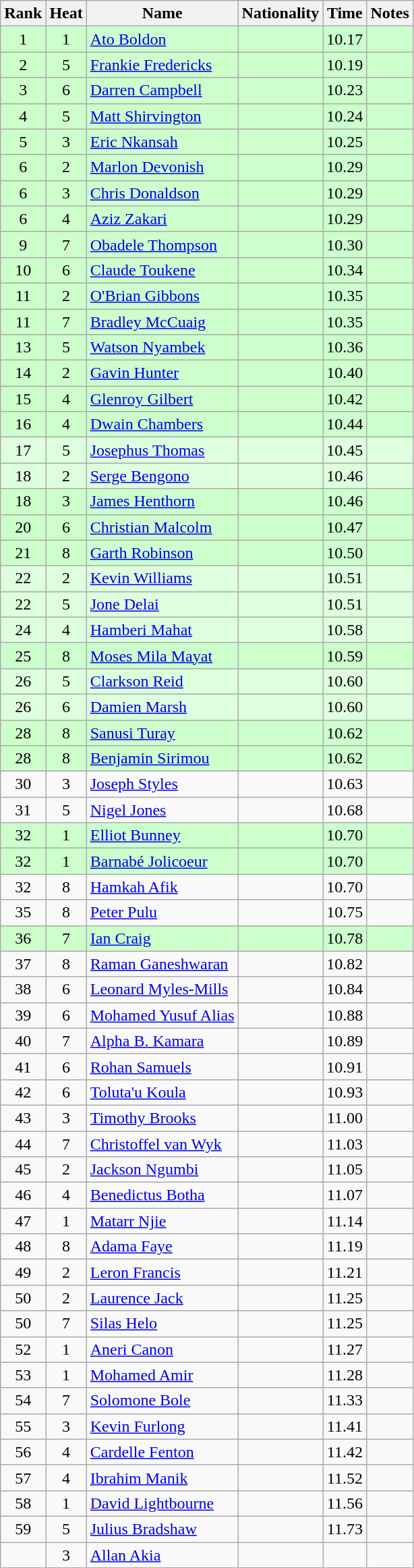<table class="wikitable sortable" style="text-align:center">
<tr>
<th>Rank</th>
<th>Heat</th>
<th>Name</th>
<th>Nationality</th>
<th>Time</th>
<th>Notes</th>
</tr>
<tr bgcolor=ccffcc>
<td>1</td>
<td>1</td>
<td align=left><a href='#'>Ato Boldon</a></td>
<td align=left></td>
<td>10.17</td>
<td></td>
</tr>
<tr bgcolor=ccffcc>
<td>2</td>
<td>5</td>
<td align=left><a href='#'>Frankie Fredericks</a></td>
<td align=left></td>
<td>10.19</td>
<td></td>
</tr>
<tr bgcolor=ccffcc>
<td>3</td>
<td>6</td>
<td align=left><a href='#'>Darren Campbell</a></td>
<td align=left></td>
<td>10.23</td>
<td></td>
</tr>
<tr bgcolor=ccffcc>
<td>4</td>
<td>5</td>
<td align=left><a href='#'>Matt Shirvington</a></td>
<td align=left></td>
<td>10.24</td>
<td></td>
</tr>
<tr bgcolor=ccffcc>
<td>5</td>
<td>3</td>
<td align=left><a href='#'>Eric Nkansah</a></td>
<td align=left></td>
<td>10.25</td>
<td></td>
</tr>
<tr bgcolor=ccffcc>
<td>6</td>
<td>2</td>
<td align=left><a href='#'>Marlon Devonish</a></td>
<td align=left></td>
<td>10.29</td>
<td></td>
</tr>
<tr bgcolor=ccffcc>
<td>6</td>
<td>3</td>
<td align=left><a href='#'>Chris Donaldson</a></td>
<td align=left></td>
<td>10.29</td>
<td></td>
</tr>
<tr bgcolor=ccffcc>
<td>6</td>
<td>4</td>
<td align=left><a href='#'>Aziz Zakari</a></td>
<td align=left></td>
<td>10.29</td>
<td></td>
</tr>
<tr bgcolor=ccffcc>
<td>9</td>
<td>7</td>
<td align=left><a href='#'>Obadele Thompson</a></td>
<td align=left></td>
<td>10.30</td>
<td></td>
</tr>
<tr bgcolor=ccffcc>
<td>10</td>
<td>6</td>
<td align=left><a href='#'>Claude Toukene</a></td>
<td align=left></td>
<td>10.34</td>
<td></td>
</tr>
<tr bgcolor=ccffcc>
<td>11</td>
<td>2</td>
<td align=left><a href='#'>O'Brian Gibbons</a></td>
<td align=left></td>
<td>10.35</td>
<td></td>
</tr>
<tr bgcolor=ccffcc>
<td>11</td>
<td>7</td>
<td align=left><a href='#'>Bradley McCuaig</a></td>
<td align=left></td>
<td>10.35</td>
<td></td>
</tr>
<tr bgcolor=ccffcc>
<td>13</td>
<td>5</td>
<td align=left><a href='#'>Watson Nyambek</a></td>
<td align=left></td>
<td>10.36</td>
<td></td>
</tr>
<tr bgcolor=ccffcc>
<td>14</td>
<td>2</td>
<td align=left><a href='#'>Gavin Hunter</a></td>
<td align=left></td>
<td>10.40</td>
<td></td>
</tr>
<tr bgcolor=ccffcc>
<td>15</td>
<td>4</td>
<td align=left><a href='#'>Glenroy Gilbert</a></td>
<td align=left></td>
<td>10.42</td>
<td></td>
</tr>
<tr bgcolor=ccffcc>
<td>16</td>
<td>4</td>
<td align=left><a href='#'>Dwain Chambers</a></td>
<td align=left></td>
<td>10.44</td>
<td></td>
</tr>
<tr bgcolor=ddffdd>
<td>17</td>
<td>5</td>
<td align=left><a href='#'>Josephus Thomas</a></td>
<td align=left></td>
<td>10.45</td>
<td></td>
</tr>
<tr bgcolor=ddffdd>
<td>18</td>
<td>2</td>
<td align=left><a href='#'>Serge Bengono</a></td>
<td align=left></td>
<td>10.46</td>
<td></td>
</tr>
<tr bgcolor=ccffcc>
<td>18</td>
<td>3</td>
<td align=left><a href='#'>James Henthorn</a></td>
<td align=left></td>
<td>10.46</td>
<td></td>
</tr>
<tr bgcolor=ccffcc>
<td>20</td>
<td>6</td>
<td align=left><a href='#'>Christian Malcolm</a></td>
<td align=left></td>
<td>10.47</td>
<td></td>
</tr>
<tr bgcolor=ccffcc>
<td>21</td>
<td>8</td>
<td align=left><a href='#'>Garth Robinson</a></td>
<td align=left></td>
<td>10.50</td>
<td></td>
</tr>
<tr bgcolor=ddffdd>
<td>22</td>
<td>2</td>
<td align=left><a href='#'>Kevin Williams</a></td>
<td align=left></td>
<td>10.51</td>
<td></td>
</tr>
<tr bgcolor=ddffdd>
<td>22</td>
<td>5</td>
<td align=left><a href='#'>Jone Delai</a></td>
<td align=left></td>
<td>10.51</td>
<td></td>
</tr>
<tr bgcolor=ddffdd>
<td>24</td>
<td>4</td>
<td align=left><a href='#'>Hamberi Mahat</a></td>
<td align=left></td>
<td>10.58</td>
<td></td>
</tr>
<tr bgcolor=ccffcc>
<td>25</td>
<td>8</td>
<td align=left><a href='#'>Moses Mila Mayat</a></td>
<td align=left></td>
<td>10.59</td>
<td></td>
</tr>
<tr bgcolor=ddffdd>
<td>26</td>
<td>5</td>
<td align=left><a href='#'>Clarkson Reid</a></td>
<td align=left></td>
<td>10.60</td>
<td></td>
</tr>
<tr bgcolor=ddffdd>
<td>26</td>
<td>6</td>
<td align=left><a href='#'>Damien Marsh</a></td>
<td align=left></td>
<td>10.60</td>
<td></td>
</tr>
<tr bgcolor=ccffcc>
<td>28</td>
<td>8</td>
<td align=left><a href='#'>Sanusi Turay</a></td>
<td align=left></td>
<td>10.62</td>
<td></td>
</tr>
<tr bgcolor=ccffcc>
<td>28</td>
<td>8</td>
<td align=left><a href='#'>Benjamin Sirimou</a></td>
<td align=left></td>
<td>10.62</td>
<td></td>
</tr>
<tr>
<td>30</td>
<td>3</td>
<td align=left><a href='#'>Joseph Styles</a></td>
<td align=left></td>
<td>10.63</td>
<td></td>
</tr>
<tr>
<td>31</td>
<td>5</td>
<td align=left><a href='#'>Nigel Jones</a></td>
<td align=left></td>
<td>10.68</td>
<td></td>
</tr>
<tr bgcolor=ccffcc>
<td>32</td>
<td>1</td>
<td align=left><a href='#'>Elliot Bunney</a></td>
<td align=left></td>
<td>10.70</td>
<td></td>
</tr>
<tr bgcolor=ccffcc>
<td>32</td>
<td>1</td>
<td align=left><a href='#'>Barnabé Jolicoeur</a></td>
<td align=left></td>
<td>10.70</td>
<td></td>
</tr>
<tr>
<td>32</td>
<td>8</td>
<td align=left><a href='#'>Hamkah Afik</a></td>
<td align=left></td>
<td>10.70</td>
<td></td>
</tr>
<tr>
<td>35</td>
<td>8</td>
<td align=left><a href='#'>Peter Pulu</a></td>
<td align=left></td>
<td>10.75</td>
<td></td>
</tr>
<tr bgcolor=ccffcc>
<td>36</td>
<td>7</td>
<td align=left><a href='#'>Ian Craig</a></td>
<td align=left></td>
<td>10.78</td>
<td></td>
</tr>
<tr>
<td>37</td>
<td>8</td>
<td align=left><a href='#'>Raman Ganeshwaran</a></td>
<td align=left></td>
<td>10.82</td>
<td></td>
</tr>
<tr>
<td>38</td>
<td>6</td>
<td align=left><a href='#'>Leonard Myles-Mills</a></td>
<td align=left></td>
<td>10.84</td>
<td></td>
</tr>
<tr>
<td>39</td>
<td>6</td>
<td align=left><a href='#'>Mohamed Yusuf Alias</a></td>
<td align=left></td>
<td>10.88</td>
<td></td>
</tr>
<tr>
<td>40</td>
<td>7</td>
<td align=left><a href='#'>Alpha B. Kamara</a></td>
<td align=left></td>
<td>10.89</td>
<td></td>
</tr>
<tr>
<td>41</td>
<td>6</td>
<td align=left><a href='#'>Rohan Samuels</a></td>
<td align=left></td>
<td>10.91</td>
<td></td>
</tr>
<tr>
<td>42</td>
<td>6</td>
<td align=left><a href='#'>Toluta'u Koula</a></td>
<td align=left></td>
<td>10.93</td>
<td></td>
</tr>
<tr>
<td>43</td>
<td>3</td>
<td align=left><a href='#'>Timothy Brooks</a></td>
<td align=left></td>
<td>11.00</td>
<td></td>
</tr>
<tr>
<td>44</td>
<td>7</td>
<td align=left><a href='#'>Christoffel van Wyk</a></td>
<td align=left></td>
<td>11.03</td>
<td></td>
</tr>
<tr>
<td>45</td>
<td>2</td>
<td align=left><a href='#'>Jackson Ngumbi</a></td>
<td align=left></td>
<td>11.05</td>
<td></td>
</tr>
<tr>
<td>46</td>
<td>4</td>
<td align=left><a href='#'>Benedictus Botha</a></td>
<td align=left></td>
<td>11.07</td>
<td></td>
</tr>
<tr>
<td>47</td>
<td>1</td>
<td align=left><a href='#'>Matarr Njie</a></td>
<td align=left></td>
<td>11.14</td>
<td></td>
</tr>
<tr>
<td>48</td>
<td>8</td>
<td align=left><a href='#'>Adama Faye</a></td>
<td align=left></td>
<td>11.19</td>
<td></td>
</tr>
<tr>
<td>49</td>
<td>2</td>
<td align=left><a href='#'>Leron Francis</a></td>
<td align=left></td>
<td>11.21</td>
<td></td>
</tr>
<tr>
<td>50</td>
<td>2</td>
<td align=left><a href='#'>Laurence Jack</a></td>
<td align=left></td>
<td>11.25</td>
<td></td>
</tr>
<tr>
<td>50</td>
<td>7</td>
<td align=left><a href='#'>Silas Helo</a></td>
<td align=left></td>
<td>11.25</td>
<td></td>
</tr>
<tr>
<td>52</td>
<td>1</td>
<td align=left><a href='#'>Aneri Canon</a></td>
<td align=left></td>
<td>11.27</td>
<td></td>
</tr>
<tr>
<td>53</td>
<td>1</td>
<td align=left><a href='#'>Mohamed Amir</a></td>
<td align=left></td>
<td>11.28</td>
<td></td>
</tr>
<tr>
<td>54</td>
<td>7</td>
<td align=left><a href='#'>Solomone Bole</a></td>
<td align=left></td>
<td>11.33</td>
<td></td>
</tr>
<tr>
<td>55</td>
<td>3</td>
<td align=left><a href='#'>Kevin Furlong</a></td>
<td align=left></td>
<td>11.41</td>
<td></td>
</tr>
<tr>
<td>56</td>
<td>4</td>
<td align=left><a href='#'>Cardelle Fenton</a></td>
<td align=left></td>
<td>11.42</td>
<td></td>
</tr>
<tr>
<td>57</td>
<td>4</td>
<td align=left><a href='#'>Ibrahim Manik</a></td>
<td align=left></td>
<td>11.52</td>
<td></td>
</tr>
<tr>
<td>58</td>
<td>1</td>
<td align=left><a href='#'>David Lightbourne</a></td>
<td align=left></td>
<td>11.56</td>
<td></td>
</tr>
<tr>
<td>59</td>
<td>5</td>
<td align=left><a href='#'>Julius Bradshaw</a></td>
<td align=left></td>
<td>11.73</td>
<td></td>
</tr>
<tr>
<td></td>
<td>3</td>
<td align=left><a href='#'>Allan Akia</a></td>
<td align=left></td>
<td></td>
<td></td>
</tr>
</table>
